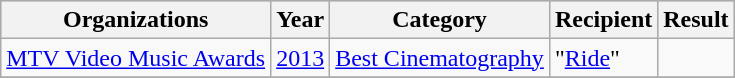<table class="wikitable sortable">
<tr style="background:#ccc;">
<th>Organizations</th>
<th>Year</th>
<th>Category</th>
<th>Recipient</th>
<th>Result</th>
</tr>
<tr>
<td><a href='#'>MTV Video Music Awards</a></td>
<td><a href='#'>2013</a></td>
<td><a href='#'>Best Cinematography</a></td>
<td>"<a href='#'>Ride</a>"</td>
<td></td>
</tr>
<tr>
</tr>
</table>
